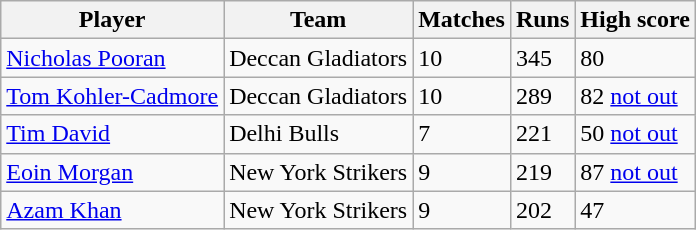<table class="wikitable" style="text-align:center'">
<tr>
<th>Player</th>
<th>Team</th>
<th>Matches</th>
<th>Runs</th>
<th>High score</th>
</tr>
<tr>
<td style="text-align:left"><a href='#'>Nicholas Pooran</a></td>
<td style="text-align:left">Deccan Gladiators</td>
<td>10</td>
<td>345</td>
<td>80</td>
</tr>
<tr>
<td style="text-align:left"><a href='#'>Tom Kohler-Cadmore</a></td>
<td style="text-align:left">Deccan Gladiators</td>
<td>10</td>
<td>289</td>
<td>82 <a href='#'>not out</a></td>
</tr>
<tr>
<td style="text-align:left"><a href='#'>Tim David</a></td>
<td style="text-align:left">Delhi Bulls</td>
<td>7</td>
<td>221</td>
<td>50 <a href='#'>not out</a></td>
</tr>
<tr>
<td style="text-align:left"><a href='#'>Eoin Morgan</a></td>
<td style="text-align:left">New York Strikers</td>
<td>9</td>
<td>219</td>
<td>87 <a href='#'>not out</a></td>
</tr>
<tr>
<td style="text-align:left"><a href='#'>Azam Khan</a></td>
<td style="text-align:left">New York Strikers</td>
<td>9</td>
<td>202</td>
<td>47</td>
</tr>
</table>
